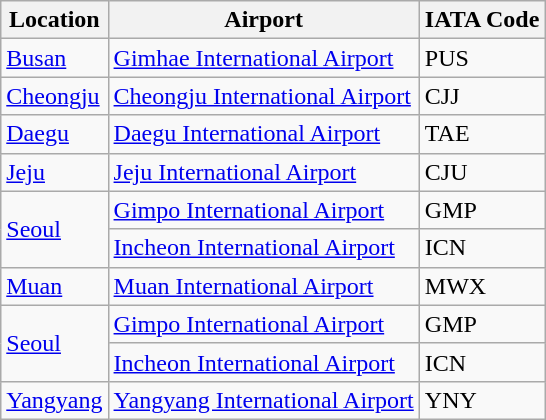<table class="wikitable">
<tr>
<th>Location</th>
<th>Airport</th>
<th>IATA Code</th>
</tr>
<tr>
<td><a href='#'>Busan</a></td>
<td><a href='#'>Gimhae International Airport</a></td>
<td>PUS</td>
</tr>
<tr>
<td><a href='#'>Cheongju</a></td>
<td><a href='#'>Cheongju International Airport</a></td>
<td>CJJ</td>
</tr>
<tr>
<td><a href='#'>Daegu</a></td>
<td><a href='#'>Daegu International Airport</a></td>
<td>TAE</td>
</tr>
<tr>
<td><a href='#'>Jeju</a></td>
<td><a href='#'>Jeju International Airport</a></td>
<td>CJU</td>
</tr>
<tr>
<td rowspan="2"><a href='#'>Seoul</a></td>
<td><a href='#'>Gimpo International Airport</a></td>
<td>GMP</td>
</tr>
<tr>
<td><a href='#'>Incheon International Airport</a></td>
<td>ICN</td>
</tr>
<tr>
<td><a href='#'>Muan</a></td>
<td><a href='#'>Muan International Airport</a></td>
<td>MWX</td>
</tr>
<tr>
<td rowspan="2"><a href='#'>Seoul</a></td>
<td><a href='#'>Gimpo International Airport</a></td>
<td>GMP</td>
</tr>
<tr>
<td><a href='#'>Incheon International Airport</a></td>
<td>ICN</td>
</tr>
<tr>
<td><a href='#'>Yangyang</a></td>
<td><a href='#'>Yangyang International Airport</a></td>
<td>YNY</td>
</tr>
</table>
